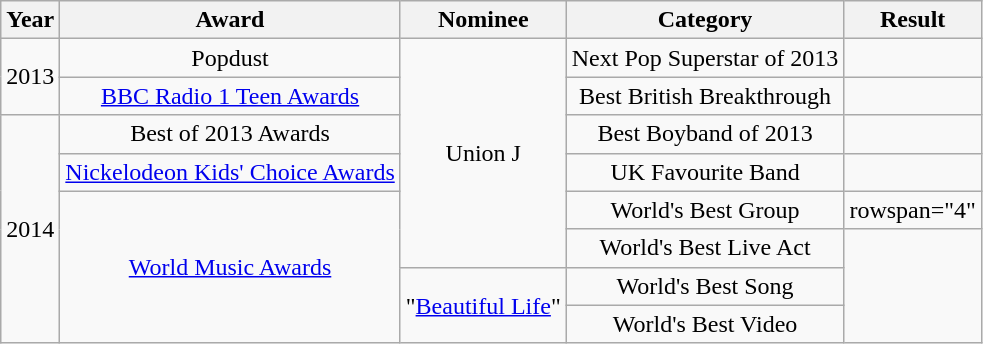<table class="wikitable sortable plainrowheaders" style="text-align:center;">
<tr>
<th scope="col">Year</th>
<th scope="col">Award</th>
<th scope="col">Nominee</th>
<th scope="col">Category</th>
<th scope="col">Result</th>
</tr>
<tr>
<td rowspan="2">2013</td>
<td>Popdust</td>
<td rowspan="6">Union J</td>
<td>Next Pop Superstar of 2013</td>
<td></td>
</tr>
<tr>
<td><a href='#'>BBC Radio 1 Teen Awards</a></td>
<td>Best British Breakthrough</td>
<td></td>
</tr>
<tr>
<td rowspan="6">2014</td>
<td>Best of 2013 Awards</td>
<td>Best Boyband of 2013</td>
<td></td>
</tr>
<tr>
<td><a href='#'>Nickelodeon Kids' Choice Awards</a></td>
<td>UK Favourite Band</td>
<td></td>
</tr>
<tr>
<td rowspan="4"><a href='#'>World Music Awards</a></td>
<td>World's Best Group</td>
<td>rowspan="4" </td>
</tr>
<tr>
<td>World's Best Live Act</td>
</tr>
<tr>
<td rowspan="2">"<a href='#'>Beautiful Life</a>"</td>
<td>World's Best Song</td>
</tr>
<tr>
<td>World's Best Video</td>
</tr>
</table>
